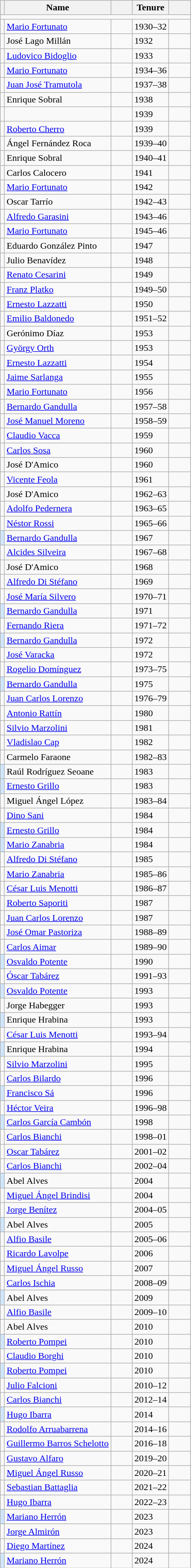<table class="wikitable sortable">
<tr>
<th width= px></th>
<th width= px>Name</th>
<th width= 30px></th>
<th width= px>Tenure</th>
<th width= 30px></th>
</tr>
<tr>
<td colspan=5 style= text-align:center></td>
</tr>
<tr>
<td></td>
<td> <a href='#'>Mario Fortunato</a> </td>
<td></td>
<td>1930–32</td>
<td></td>
</tr>
<tr>
<td></td>
<td> José Lago Millán</td>
<td></td>
<td>1932</td>
<td></td>
</tr>
<tr>
<td></td>
<td> <a href='#'>Ludovico Bidoglio</a></td>
<td></td>
<td>1933</td>
<td></td>
</tr>
<tr>
<td></td>
<td> <a href='#'>Mario Fortunato</a></td>
<td></td>
<td>1934–36</td>
<td></td>
</tr>
<tr>
<td></td>
<td> <a href='#'>Juan José Tramutola</a></td>
<td></td>
<td>1937–38</td>
<td></td>
</tr>
<tr>
<td></td>
<td> Enrique Sobral</td>
<td></td>
<td>1938</td>
<td></td>
</tr>
<tr>
<td></td>
<td> </td>
<td></td>
<td>1939</td>
<td></td>
</tr>
<tr>
<td></td>
<td> <a href='#'>Roberto Cherro</a></td>
<td></td>
<td>1939</td>
<td></td>
</tr>
<tr>
<td></td>
<td> Ángel Fernández Roca</td>
<td></td>
<td>1939–40</td>
<td></td>
</tr>
<tr>
<td></td>
<td> Enrique Sobral</td>
<td></td>
<td>1940–41</td>
<td></td>
</tr>
<tr>
<td></td>
<td> Carlos Calocero</td>
<td></td>
<td>1941</td>
<td></td>
</tr>
<tr>
<td></td>
<td> <a href='#'>Mario Fortunato</a></td>
<td></td>
<td>1942</td>
<td></td>
</tr>
<tr>
<td></td>
<td> Oscar Tarrío</td>
<td></td>
<td>1942–43</td>
<td></td>
</tr>
<tr>
<td></td>
<td> <a href='#'>Alfredo Garasini</a></td>
<td></td>
<td>1943–46</td>
<td></td>
</tr>
<tr>
<td></td>
<td> <a href='#'>Mario Fortunato</a></td>
<td></td>
<td>1945–46</td>
<td></td>
</tr>
<tr>
<td></td>
<td> Eduardo González Pinto</td>
<td></td>
<td>1947</td>
<td></td>
</tr>
<tr>
<td></td>
<td> Julio Benavídez</td>
<td></td>
<td>1948</td>
<td></td>
</tr>
<tr>
<td></td>
<td> <a href='#'>Renato Cesarini</a></td>
<td></td>
<td>1949</td>
<td></td>
</tr>
<tr>
<td></td>
<td> <a href='#'>Franz Platko</a></td>
<td></td>
<td>1949–50</td>
<td></td>
</tr>
<tr>
<td></td>
<td> <a href='#'>Ernesto Lazzatti</a></td>
<td></td>
<td>1950</td>
<td></td>
</tr>
<tr>
<td></td>
<td> <a href='#'>Emilio Baldonedo</a></td>
<td></td>
<td>1951–52</td>
<td></td>
</tr>
<tr>
<td></td>
<td> Gerónimo Díaz</td>
<td></td>
<td>1953</td>
<td></td>
</tr>
<tr>
<td></td>
<td> <a href='#'>György Orth</a></td>
<td></td>
<td>1953</td>
<td></td>
</tr>
<tr>
<td></td>
<td> <a href='#'>Ernesto Lazzatti</a></td>
<td></td>
<td>1954</td>
<td></td>
</tr>
<tr>
<td></td>
<td> <a href='#'>Jaime Sarlanga</a></td>
<td></td>
<td>1955</td>
<td></td>
</tr>
<tr>
<td></td>
<td> <a href='#'>Mario Fortunato</a></td>
<td></td>
<td>1956</td>
<td></td>
</tr>
<tr>
<td></td>
<td> <a href='#'>Bernardo Gandulla</a></td>
<td></td>
<td>1957–58</td>
<td></td>
</tr>
<tr>
<td></td>
<td> <a href='#'>José Manuel Moreno</a></td>
<td></td>
<td>1958–59</td>
<td></td>
</tr>
<tr>
<td></td>
<td> <a href='#'>Claudio Vacca</a></td>
<td></td>
<td>1959</td>
<td></td>
</tr>
<tr>
<td></td>
<td> <a href='#'>Carlos Sosa</a></td>
<td></td>
<td>1960</td>
<td></td>
</tr>
<tr>
<td></td>
<td> José D'Amico </td>
<td></td>
<td>1960</td>
</tr>
<tr>
<td></td>
<td> <a href='#'>Vicente Feola</a></td>
<td></td>
<td>1961</td>
<td></td>
</tr>
<tr>
<td></td>
<td> José D'Amico</td>
<td></td>
<td>1962–63</td>
<td></td>
</tr>
<tr>
<td></td>
<td> <a href='#'>Adolfo Pedernera</a> </td>
<td></td>
<td>1963–65</td>
<td></td>
</tr>
<tr>
<td></td>
<td> <a href='#'>Néstor Rossi</a> </td>
<td></td>
<td>1965–66</td>
<td></td>
</tr>
<tr>
<td bgcolor=#d0e7ff></td>
<td> <a href='#'>Bernardo Gandulla</a></td>
<td></td>
<td>1967</td>
<td></td>
</tr>
<tr>
<td></td>
<td> <a href='#'>Alcides Silveira</a> </td>
<td></td>
<td>1967–68</td>
<td></td>
</tr>
<tr>
<td></td>
<td> José D'Amico</td>
<td></td>
<td>1968</td>
<td></td>
</tr>
<tr>
<td></td>
<td> <a href='#'>Alfredo Di Stéfano</a></td>
<td></td>
<td>1969</td>
<td></td>
</tr>
<tr>
<td></td>
<td> <a href='#'>José María Silvero</a></td>
<td></td>
<td>1970–71</td>
<td></td>
</tr>
<tr>
<td bgcolor=#d0e7ff></td>
<td> <a href='#'>Bernardo Gandulla</a></td>
<td></td>
<td>1971</td>
<td></td>
</tr>
<tr>
<td></td>
<td> <a href='#'>Fernando Riera</a></td>
<td></td>
<td>1971–72</td>
<td></td>
</tr>
<tr>
<td bgcolor=#d0e7ff></td>
<td> <a href='#'>Bernardo Gandulla</a></td>
<td></td>
<td>1972</td>
<td></td>
</tr>
<tr>
<td></td>
<td> <a href='#'>José Varacka</a></td>
<td></td>
<td>1972</td>
<td></td>
</tr>
<tr>
<td></td>
<td> <a href='#'>Rogelio Domínguez</a></td>
<td></td>
<td>1973–75</td>
<td></td>
</tr>
<tr>
<td bgcolor=#d0e7ff></td>
<td> <a href='#'>Bernardo Gandulla</a></td>
<td></td>
<td>1975</td>
<td></td>
</tr>
<tr>
<td></td>
<td> <a href='#'>Juan Carlos Lorenzo</a></td>
<td></td>
<td>1976–79</td>
<td></td>
</tr>
<tr>
<td></td>
<td> <a href='#'>Antonio Rattín</a></td>
<td></td>
<td>1980</td>
<td></td>
</tr>
<tr>
<td></td>
<td> <a href='#'>Silvio Marzolini</a></td>
<td></td>
<td>1981</td>
<td></td>
</tr>
<tr>
<td></td>
<td> <a href='#'>Vladislao Cap</a></td>
<td></td>
<td>1982</td>
<td></td>
</tr>
<tr>
<td></td>
<td> Carmelo Faraone</td>
<td></td>
<td>1982–83</td>
<td></td>
</tr>
<tr>
<td bgcolor=#d0e7ff></td>
<td> Raúl Rodríguez Seoane</td>
<td></td>
<td>1983</td>
<td></td>
</tr>
<tr>
<td bgcolor=#d0e7ff></td>
<td> <a href='#'>Ernesto Grillo</a></td>
<td></td>
<td>1983</td>
<td></td>
</tr>
<tr>
<td></td>
<td> Miguel Ángel López</td>
<td></td>
<td>1983–84</td>
<td></td>
</tr>
<tr>
<td></td>
<td> <a href='#'>Dino Sani</a></td>
<td></td>
<td>1984</td>
<td></td>
</tr>
<tr>
<td bgcolor=#d0e7ff></td>
<td> <a href='#'>Ernesto Grillo</a></td>
<td></td>
<td>1984</td>
<td></td>
</tr>
<tr>
<td bgcolor=#d0e7ff></td>
<td> <a href='#'>Mario Zanabria</a></td>
<td></td>
<td>1984</td>
<td></td>
</tr>
<tr>
<td></td>
<td> <a href='#'>Alfredo Di Stéfano</a></td>
<td></td>
<td>1985</td>
<td></td>
</tr>
<tr>
<td></td>
<td> <a href='#'>Mario Zanabria</a></td>
<td></td>
<td>1985–86</td>
<td></td>
</tr>
<tr>
<td></td>
<td> <a href='#'>César Luis Menotti</a></td>
<td></td>
<td>1986–87</td>
<td></td>
</tr>
<tr>
<td></td>
<td> <a href='#'>Roberto Saporiti</a></td>
<td></td>
<td>1987</td>
<td></td>
</tr>
<tr>
<td></td>
<td> <a href='#'>Juan Carlos Lorenzo</a></td>
<td></td>
<td>1987</td>
<td></td>
</tr>
<tr>
<td></td>
<td> <a href='#'>José Omar Pastoriza</a></td>
<td></td>
<td>1988–89</td>
<td></td>
</tr>
<tr>
<td></td>
<td> <a href='#'>Carlos Aimar</a></td>
<td></td>
<td>1989–90</td>
<td></td>
</tr>
<tr>
<td bgcolor=#d0e7ff></td>
<td> <a href='#'>Osvaldo Potente</a></td>
<td></td>
<td>1990</td>
<td></td>
</tr>
<tr>
<td></td>
<td> <a href='#'>Óscar Tabárez</a></td>
<td></td>
<td>1991–93</td>
<td></td>
</tr>
<tr>
<td bgcolor=#d0e7ff></td>
<td> <a href='#'>Osvaldo Potente</a></td>
<td></td>
<td>1993</td>
<td></td>
</tr>
<tr>
<td></td>
<td> Jorge Habegger</td>
<td></td>
<td>1993</td>
<td></td>
</tr>
<tr>
<td bgcolor=#d0e7ff></td>
<td> Enrique Hrabina</td>
<td></td>
<td>1993</td>
<td></td>
</tr>
<tr>
<td></td>
<td> <a href='#'>César Luis Menotti</a></td>
<td></td>
<td>1993–94</td>
<td></td>
</tr>
<tr>
<td bgcolor=#d0e7ff></td>
<td> Enrique Hrabina</td>
<td></td>
<td>1994</td>
<td></td>
</tr>
<tr>
<td></td>
<td> <a href='#'>Silvio Marzolini</a></td>
<td></td>
<td>1995</td>
<td></td>
</tr>
<tr>
<td></td>
<td> <a href='#'>Carlos Bilardo</a></td>
<td></td>
<td>1996</td>
<td></td>
</tr>
<tr>
<td bgcolor=#d0e7ff></td>
<td> <a href='#'>Francisco Sá</a></td>
<td></td>
<td>1996</td>
<td></td>
</tr>
<tr>
<td></td>
<td> <a href='#'>Héctor Veira</a></td>
<td></td>
<td>1996–98</td>
<td></td>
</tr>
<tr>
<td bgcolor=#d0e7ff></td>
<td> <a href='#'>Carlos García Cambón</a></td>
<td></td>
<td>1998</td>
<td></td>
</tr>
<tr>
<td></td>
<td> <a href='#'>Carlos Bianchi</a></td>
<td></td>
<td>1998–01</td>
<td></td>
</tr>
<tr>
<td></td>
<td> <a href='#'>Oscar Tabárez</a></td>
<td></td>
<td>2001–02</td>
<td></td>
</tr>
<tr>
<td></td>
<td> <a href='#'>Carlos Bianchi</a></td>
<td></td>
<td>2002–04</td>
<td></td>
</tr>
<tr>
<td bgcolor=#d0e7ff></td>
<td> Abel Alves</td>
<td></td>
<td>2004</td>
<td></td>
</tr>
<tr>
<td></td>
<td> <a href='#'>Miguel Ángel Brindisi</a></td>
<td></td>
<td>2004</td>
<td></td>
</tr>
<tr>
<td></td>
<td> <a href='#'>Jorge Benítez</a></td>
<td></td>
<td>2004–05</td>
<td></td>
</tr>
<tr>
<td bgcolor=#d0e7ff></td>
<td> Abel Alves</td>
<td></td>
<td>2005</td>
<td></td>
</tr>
<tr>
<td></td>
<td> <a href='#'>Alfio Basile</a></td>
<td></td>
<td>2005–06</td>
<td></td>
</tr>
<tr>
<td></td>
<td> <a href='#'>Ricardo Lavolpe</a></td>
<td></td>
<td>2006</td>
<td></td>
</tr>
<tr>
<td></td>
<td> <a href='#'>Miguel Ángel Russo</a></td>
<td></td>
<td>2007</td>
<td></td>
</tr>
<tr>
<td></td>
<td> <a href='#'>Carlos Ischia</a></td>
<td></td>
<td>2008–09</td>
<td></td>
</tr>
<tr>
<td bgcolor=#d0e7ff></td>
<td> Abel Alves</td>
<td></td>
<td>2009</td>
<td></td>
</tr>
<tr>
<td></td>
<td> <a href='#'>Alfio Basile</a></td>
<td></td>
<td>2009–10</td>
<td></td>
</tr>
<tr>
<td></td>
<td> Abel Alves </td>
<td></td>
<td>2010</td>
</tr>
<tr>
<td bgcolor=#d0e7ff></td>
<td> <a href='#'>Roberto Pompei</a></td>
<td></td>
<td>2010</td>
<td></td>
</tr>
<tr>
<td></td>
<td> <a href='#'>Claudio Borghi</a></td>
<td></td>
<td>2010</td>
<td></td>
</tr>
<tr>
<td bgcolor=#d0e7ff></td>
<td> <a href='#'>Roberto Pompei</a></td>
<td></td>
<td>2010</td>
<td></td>
</tr>
<tr>
<td></td>
<td> <a href='#'>Julio Falcioni</a></td>
<td></td>
<td>2010–12</td>
<td></td>
</tr>
<tr>
<td></td>
<td> <a href='#'>Carlos Bianchi</a></td>
<td></td>
<td>2012–14</td>
<td></td>
</tr>
<tr>
<td bgcolor=#d0e7ff></td>
<td> <a href='#'>Hugo Ibarra</a> </td>
<td></td>
<td>2014</td>
<td></td>
</tr>
<tr>
<td></td>
<td> <a href='#'>Rodolfo Arruabarrena</a></td>
<td></td>
<td>2014–16</td>
<td></td>
</tr>
<tr>
<td></td>
<td> <a href='#'>Guillermo Barros Schelotto</a></td>
<td></td>
<td>2016–18</td>
<td></td>
</tr>
<tr>
<td></td>
<td> <a href='#'>Gustavo Alfaro</a></td>
<td></td>
<td>2019–20</td>
<td></td>
</tr>
<tr>
<td></td>
<td> <a href='#'>Miguel Ángel Russo</a></td>
<td></td>
<td>2020–21</td>
<td></td>
</tr>
<tr>
<td></td>
<td> <a href='#'>Sebastian Battaglia</a></td>
<td></td>
<td>2021–22</td>
<td></td>
</tr>
<tr>
<td></td>
<td> <a href='#'>Hugo Ibarra</a> </td>
<td></td>
<td>2022–23</td>
<td></td>
</tr>
<tr>
<td bgcolor=#d0e7ff></td>
<td> <a href='#'>Mariano Herrón</a></td>
<td></td>
<td>2023</td>
<td></td>
</tr>
<tr>
<td></td>
<td> <a href='#'>Jorge Almirón</a></td>
<td></td>
<td>2023</td>
<td></td>
</tr>
<tr>
<td></td>
<td> <a href='#'>Diego Martínez</a></td>
<td></td>
<td>2024</td>
<td></td>
</tr>
<tr>
<td bgcolor=#d0e7ff></td>
<td> <a href='#'>Mariano Herrón</a></td>
<td></td>
<td>2024</td>
<td></td>
</tr>
</table>
